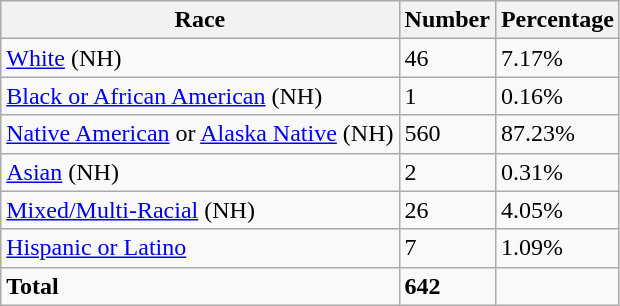<table class="wikitable">
<tr>
<th>Race</th>
<th>Number</th>
<th>Percentage</th>
</tr>
<tr>
<td><a href='#'>White</a> (NH)</td>
<td>46</td>
<td>7.17%</td>
</tr>
<tr>
<td><a href='#'>Black or African American</a> (NH)</td>
<td>1</td>
<td>0.16%</td>
</tr>
<tr>
<td><a href='#'>Native American</a> or <a href='#'>Alaska Native</a> (NH)</td>
<td>560</td>
<td>87.23%</td>
</tr>
<tr>
<td><a href='#'>Asian</a> (NH)</td>
<td>2</td>
<td>0.31%</td>
</tr>
<tr>
<td><a href='#'>Mixed/Multi-Racial</a> (NH)</td>
<td>26</td>
<td>4.05%</td>
</tr>
<tr>
<td><a href='#'>Hispanic or Latino</a></td>
<td>7</td>
<td>1.09%</td>
</tr>
<tr>
<td><strong>Total</strong></td>
<td><strong>642</strong></td>
<td></td>
</tr>
</table>
